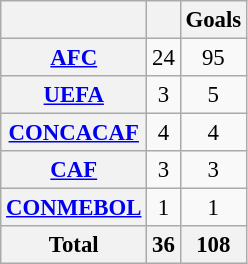<table class="wikitable plainrowheaders sortable" style="text-align:center; font-size:95%">
<tr>
<th scope="col"></th>
<th scope="col"></th>
<th scope="col">Goals</th>
</tr>
<tr>
<th scope="row"><a href='#'>AFC</a></th>
<td>24</td>
<td>95</td>
</tr>
<tr>
<th scope="row"><a href='#'>UEFA</a></th>
<td>3</td>
<td>5</td>
</tr>
<tr>
<th scope="row"><a href='#'>CONCACAF</a></th>
<td>4</td>
<td>4</td>
</tr>
<tr>
<th scope="row"><a href='#'>CAF</a></th>
<td>3</td>
<td>3</td>
</tr>
<tr>
<th scope="row"><a href='#'>CONMEBOL</a></th>
<td>1</td>
<td>1</td>
</tr>
<tr>
<th>Total</th>
<th>36</th>
<th>108</th>
</tr>
</table>
